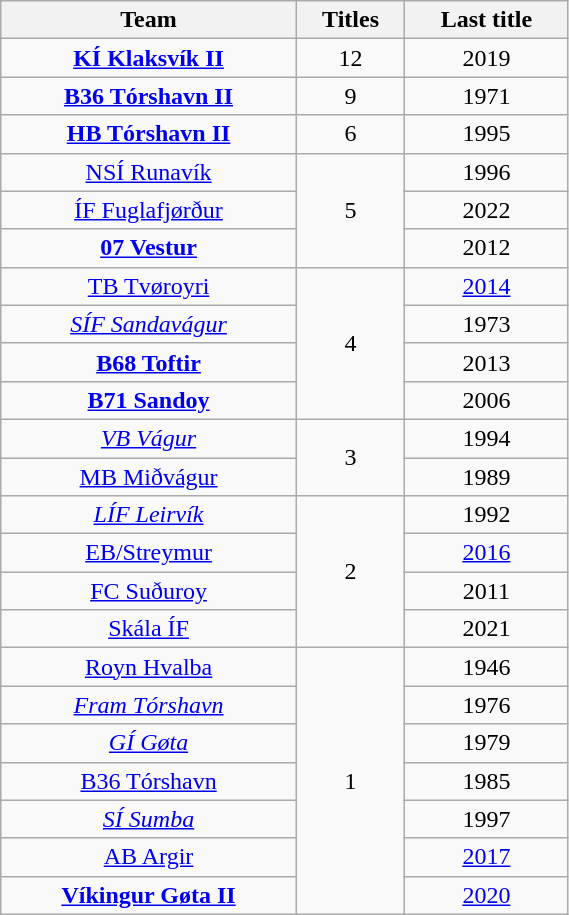<table class="wikitable" style="text-align:center;" width=30%>
<tr>
<th>Team</th>
<th>Titles</th>
<th>Last title</th>
</tr>
<tr>
<td><strong><a href='#'>KÍ Klaksvík II</a></strong></td>
<td>12</td>
<td>2019</td>
</tr>
<tr>
<td><strong><a href='#'>B36 Tórshavn II</a></strong></td>
<td>9</td>
<td>1971</td>
</tr>
<tr>
<td><strong><a href='#'>HB Tórshavn II</a></strong></td>
<td>6</td>
<td>1995</td>
</tr>
<tr>
<td><a href='#'>NSÍ Runavík</a></td>
<td rowspan=3>5</td>
<td>1996</td>
</tr>
<tr>
<td><a href='#'>ÍF Fuglafjørður</a></td>
<td>2022</td>
</tr>
<tr>
<td><strong><a href='#'>07 Vestur</a></strong></td>
<td>2012</td>
</tr>
<tr>
<td><a href='#'>TB Tvøroyri</a></td>
<td rowspan=4>4</td>
<td><a href='#'>2014</a></td>
</tr>
<tr>
<td><em><a href='#'>SÍF Sandavágur</a></em></td>
<td>1973</td>
</tr>
<tr>
<td><strong><a href='#'>B68 Toftir</a></strong></td>
<td>2013</td>
</tr>
<tr>
<td><strong><a href='#'>B71 Sandoy</a></strong></td>
<td>2006</td>
</tr>
<tr>
<td><em><a href='#'>VB Vágur</a></em></td>
<td rowspan=2>3</td>
<td>1994</td>
</tr>
<tr>
<td><a href='#'>MB Miðvágur</a></td>
<td>1989</td>
</tr>
<tr>
<td><em><a href='#'>LÍF Leirvík</a></em></td>
<td rowspan=4>2</td>
<td>1992</td>
</tr>
<tr>
<td><a href='#'>EB/Streymur</a></td>
<td><a href='#'>2016</a></td>
</tr>
<tr>
<td><a href='#'>FC Suðuroy</a></td>
<td>2011</td>
</tr>
<tr>
<td><a href='#'>Skála ÍF</a></td>
<td>2021</td>
</tr>
<tr>
<td><a href='#'>Royn Hvalba</a></td>
<td rowspan=8>1</td>
<td>1946</td>
</tr>
<tr>
<td><em><a href='#'>Fram Tórshavn</a></em></td>
<td>1976</td>
</tr>
<tr>
<td><em><a href='#'>GÍ Gøta</a></em></td>
<td>1979</td>
</tr>
<tr>
<td><a href='#'>B36 Tórshavn</a></td>
<td>1985</td>
</tr>
<tr>
<td><em><a href='#'>SÍ Sumba</a></em></td>
<td>1997</td>
</tr>
<tr>
<td><a href='#'>AB Argir</a></td>
<td><a href='#'>2017</a></td>
</tr>
<tr>
<td><strong><a href='#'>Víkingur Gøta II</a></strong></td>
<td><a href='#'>2020</a></td>
</tr>
</table>
